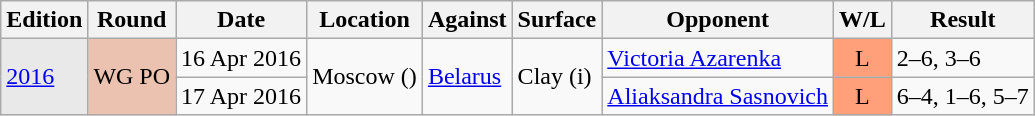<table class=wikitable>
<tr>
<th>Edition</th>
<th>Round</th>
<th>Date</th>
<th>Location</th>
<th>Against</th>
<th>Surface</th>
<th>Opponent</th>
<th>W/L</th>
<th>Result</th>
</tr>
<tr>
<td rowspan=2 bgcolor=#e9e9e9><a href='#'>2016</a></td>
<td bgcolor=#ebc2af rowspan=2>WG PO</td>
<td>16 Apr 2016</td>
<td rowspan="2">Moscow ()</td>
<td rowspan=2> <a href='#'>Belarus</a></td>
<td rowspan=2>Clay (i)</td>
<td><a href='#'>Victoria Azarenka</a></td>
<td align=center bgcolor=FFA07A>L</td>
<td>2–6, 3–6</td>
</tr>
<tr>
<td>17 Apr 2016</td>
<td><a href='#'>Aliaksandra Sasnovich</a></td>
<td align=center bgcolor=FFA07A>L</td>
<td>6–4, 1–6, 5–7</td>
</tr>
</table>
